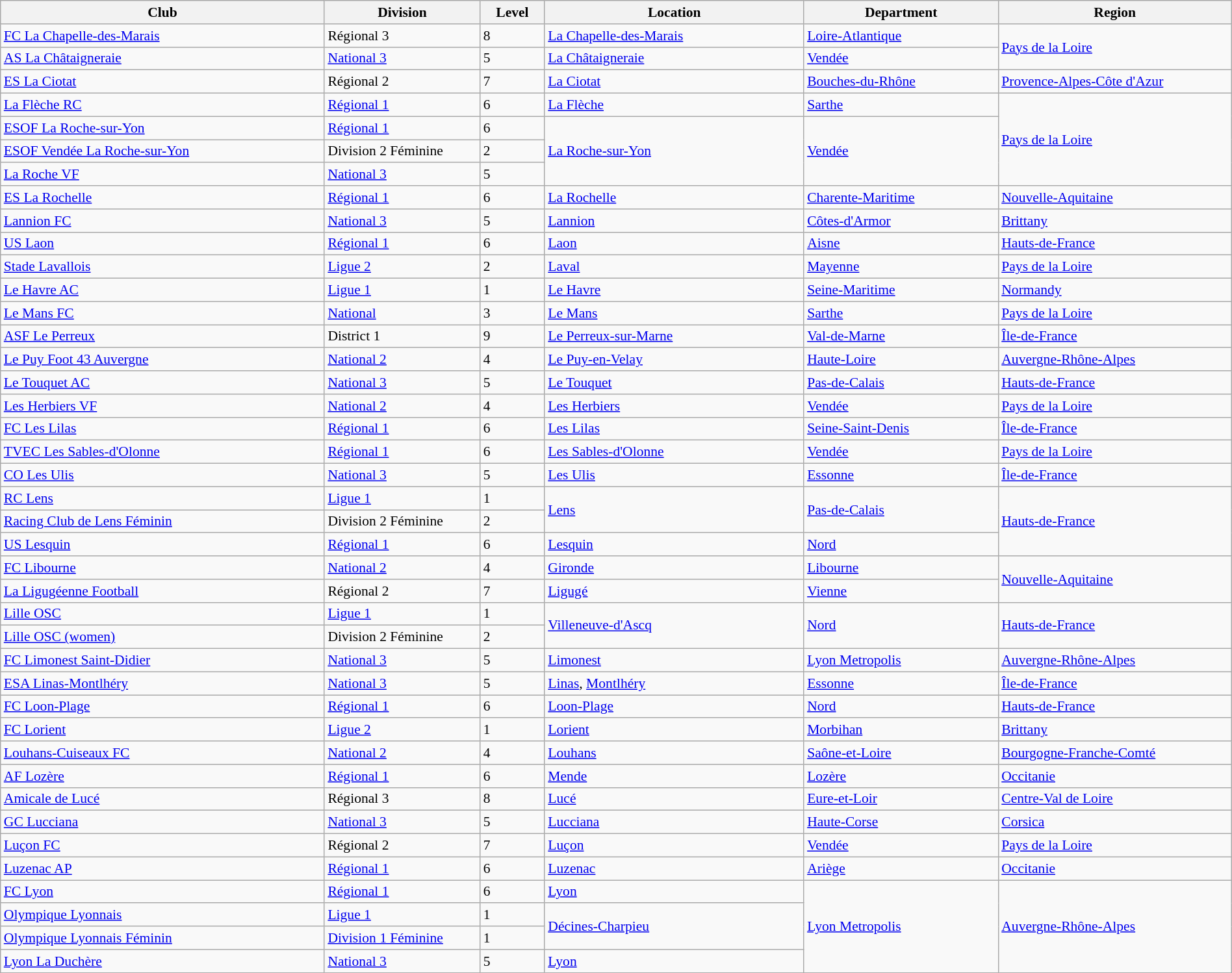<table class="wikitable sortable" width=100% style="font-size:90%">
<tr>
<th width=25%>Club</th>
<th width=12%>Division</th>
<th width=5%>Level</th>
<th width=20%>Location</th>
<th width=15%>Department</th>
<th width=18%>Region</th>
</tr>
<tr>
<td><a href='#'>FC La Chapelle-des-Marais</a></td>
<td>Régional 3</td>
<td>8</td>
<td><a href='#'>La Chapelle-des-Marais</a></td>
<td><a href='#'>Loire-Atlantique</a></td>
<td rowspan="2"><a href='#'>Pays de la Loire</a></td>
</tr>
<tr>
<td><a href='#'>AS La Châtaigneraie</a></td>
<td><a href='#'>National 3</a></td>
<td>5</td>
<td><a href='#'>La Châtaigneraie</a></td>
<td><a href='#'>Vendée</a></td>
</tr>
<tr>
<td><a href='#'>ES La Ciotat</a></td>
<td>Régional 2</td>
<td>7</td>
<td><a href='#'>La Ciotat</a></td>
<td><a href='#'>Bouches-du-Rhône</a></td>
<td><a href='#'>Provence-Alpes-Côte d'Azur</a></td>
</tr>
<tr>
<td><a href='#'>La Flèche RC</a></td>
<td><a href='#'>Régional 1</a></td>
<td>6</td>
<td><a href='#'>La Flèche</a></td>
<td><a href='#'>Sarthe</a></td>
<td rowspan="4"><a href='#'>Pays de la Loire</a></td>
</tr>
<tr>
<td><a href='#'>ESOF La Roche-sur-Yon</a></td>
<td><a href='#'>Régional 1</a></td>
<td>6</td>
<td rowspan="3"><a href='#'>La Roche-sur-Yon</a></td>
<td rowspan="3"><a href='#'>Vendée</a></td>
</tr>
<tr>
<td><a href='#'>ESOF Vendée La Roche-sur-Yon</a></td>
<td>Division 2 Féminine</td>
<td>2</td>
</tr>
<tr>
<td><a href='#'>La Roche VF</a></td>
<td><a href='#'>National 3</a></td>
<td>5</td>
</tr>
<tr>
<td><a href='#'>ES La Rochelle</a></td>
<td><a href='#'>Régional 1</a></td>
<td>6</td>
<td><a href='#'>La Rochelle</a></td>
<td><a href='#'>Charente-Maritime</a></td>
<td><a href='#'>Nouvelle-Aquitaine</a></td>
</tr>
<tr>
<td><a href='#'>Lannion FC</a></td>
<td><a href='#'>National 3</a></td>
<td>5</td>
<td><a href='#'>Lannion</a></td>
<td><a href='#'>Côtes-d'Armor</a></td>
<td><a href='#'>Brittany</a></td>
</tr>
<tr>
<td><a href='#'>US Laon</a></td>
<td><a href='#'>Régional 1</a></td>
<td>6</td>
<td><a href='#'>Laon</a></td>
<td><a href='#'>Aisne</a></td>
<td><a href='#'>Hauts-de-France</a></td>
</tr>
<tr>
<td><a href='#'>Stade Lavallois</a></td>
<td><a href='#'>Ligue 2</a></td>
<td>2</td>
<td><a href='#'>Laval</a></td>
<td><a href='#'>Mayenne</a></td>
<td><a href='#'>Pays de la Loire</a></td>
</tr>
<tr>
<td><a href='#'>Le Havre AC</a></td>
<td><a href='#'>Ligue 1</a></td>
<td>1</td>
<td><a href='#'>Le Havre</a></td>
<td><a href='#'>Seine-Maritime</a></td>
<td><a href='#'>Normandy</a></td>
</tr>
<tr>
<td><a href='#'>Le Mans FC</a></td>
<td><a href='#'>National</a></td>
<td>3</td>
<td><a href='#'>Le Mans</a></td>
<td><a href='#'>Sarthe</a></td>
<td><a href='#'>Pays de la Loire</a></td>
</tr>
<tr>
<td><a href='#'>ASF Le Perreux</a></td>
<td>District 1</td>
<td>9</td>
<td><a href='#'>Le Perreux-sur-Marne</a></td>
<td><a href='#'>Val-de-Marne</a></td>
<td><a href='#'>Île-de-France</a></td>
</tr>
<tr>
<td><a href='#'>Le Puy Foot 43 Auvergne</a></td>
<td><a href='#'>National 2</a></td>
<td>4</td>
<td><a href='#'>Le Puy-en-Velay</a></td>
<td><a href='#'>Haute-Loire</a></td>
<td><a href='#'>Auvergne-Rhône-Alpes</a></td>
</tr>
<tr>
<td><a href='#'>Le Touquet AC</a></td>
<td><a href='#'>National 3</a></td>
<td>5</td>
<td><a href='#'>Le Touquet</a></td>
<td><a href='#'>Pas-de-Calais</a></td>
<td><a href='#'>Hauts-de-France</a></td>
</tr>
<tr>
<td><a href='#'>Les Herbiers VF</a></td>
<td><a href='#'>National 2</a></td>
<td>4</td>
<td><a href='#'>Les Herbiers</a></td>
<td><a href='#'>Vendée</a></td>
<td><a href='#'>Pays de la Loire</a></td>
</tr>
<tr>
<td><a href='#'>FC Les Lilas</a></td>
<td><a href='#'>Régional 1</a></td>
<td>6</td>
<td><a href='#'>Les Lilas</a></td>
<td><a href='#'>Seine-Saint-Denis</a></td>
<td><a href='#'>Île-de-France</a></td>
</tr>
<tr>
<td><a href='#'>TVEC Les Sables-d'Olonne</a></td>
<td><a href='#'>Régional 1</a></td>
<td>6</td>
<td><a href='#'>Les Sables-d'Olonne</a></td>
<td><a href='#'>Vendée</a></td>
<td><a href='#'>Pays de la Loire</a></td>
</tr>
<tr>
<td><a href='#'>CO Les Ulis</a></td>
<td><a href='#'>National 3</a></td>
<td>5</td>
<td><a href='#'>Les Ulis</a></td>
<td><a href='#'>Essonne</a></td>
<td><a href='#'>Île-de-France</a></td>
</tr>
<tr>
<td><a href='#'>RC Lens</a></td>
<td><a href='#'>Ligue 1</a></td>
<td>1</td>
<td rowspan="2"><a href='#'>Lens</a></td>
<td rowspan="2"><a href='#'>Pas-de-Calais</a></td>
<td rowspan="3"><a href='#'>Hauts-de-France</a></td>
</tr>
<tr>
<td><a href='#'>Racing Club de Lens Féminin</a></td>
<td>Division 2 Féminine</td>
<td>2</td>
</tr>
<tr>
<td><a href='#'>US Lesquin</a></td>
<td><a href='#'>Régional 1</a></td>
<td>6</td>
<td><a href='#'>Lesquin</a></td>
<td><a href='#'>Nord</a></td>
</tr>
<tr>
<td><a href='#'>FC Libourne</a></td>
<td><a href='#'>National 2</a></td>
<td>4</td>
<td><a href='#'>Gironde</a></td>
<td><a href='#'>Libourne</a></td>
<td rowspan="2"><a href='#'>Nouvelle-Aquitaine</a></td>
</tr>
<tr>
<td><a href='#'>La Ligugéenne Football</a></td>
<td>Régional 2</td>
<td>7</td>
<td><a href='#'>Ligugé</a></td>
<td><a href='#'>Vienne</a></td>
</tr>
<tr>
<td><a href='#'>Lille OSC</a></td>
<td><a href='#'>Ligue 1</a></td>
<td>1</td>
<td rowspan="2"><a href='#'>Villeneuve-d'Ascq</a></td>
<td rowspan="2"><a href='#'>Nord</a></td>
<td rowspan="2"><a href='#'>Hauts-de-France</a></td>
</tr>
<tr>
<td><a href='#'>Lille OSC (women)</a></td>
<td>Division 2 Féminine</td>
<td>2</td>
</tr>
<tr>
<td><a href='#'>FC Limonest Saint-Didier</a></td>
<td><a href='#'>National 3</a></td>
<td>5</td>
<td><a href='#'>Limonest</a></td>
<td><a href='#'>Lyon Metropolis</a></td>
<td><a href='#'>Auvergne-Rhône-Alpes</a></td>
</tr>
<tr>
<td><a href='#'>ESA Linas-Montlhéry</a></td>
<td><a href='#'>National 3</a></td>
<td>5</td>
<td><a href='#'>Linas</a>, <a href='#'>Montlhéry</a></td>
<td><a href='#'>Essonne</a></td>
<td><a href='#'>Île-de-France</a></td>
</tr>
<tr>
<td><a href='#'>FC Loon-Plage</a></td>
<td><a href='#'>Régional 1</a></td>
<td>6</td>
<td><a href='#'>Loon-Plage</a></td>
<td><a href='#'>Nord</a></td>
<td><a href='#'>Hauts-de-France</a></td>
</tr>
<tr>
<td><a href='#'>FC Lorient</a></td>
<td><a href='#'>Ligue 2</a></td>
<td>1</td>
<td><a href='#'>Lorient</a></td>
<td><a href='#'>Morbihan</a></td>
<td><a href='#'>Brittany</a></td>
</tr>
<tr>
<td><a href='#'>Louhans-Cuiseaux FC</a></td>
<td><a href='#'>National 2</a></td>
<td>4</td>
<td><a href='#'>Louhans</a></td>
<td><a href='#'>Saône-et-Loire</a></td>
<td><a href='#'>Bourgogne-Franche-Comté</a></td>
</tr>
<tr>
<td><a href='#'>AF Lozère</a></td>
<td><a href='#'>Régional 1</a></td>
<td>6</td>
<td><a href='#'>Mende</a></td>
<td><a href='#'>Lozère</a></td>
<td><a href='#'>Occitanie</a></td>
</tr>
<tr>
<td><a href='#'>Amicale de Lucé</a></td>
<td>Régional 3</td>
<td>8</td>
<td><a href='#'>Lucé</a></td>
<td><a href='#'>Eure-et-Loir</a></td>
<td><a href='#'>Centre-Val de Loire</a></td>
</tr>
<tr>
<td><a href='#'>GC Lucciana</a></td>
<td><a href='#'>National 3</a></td>
<td>5</td>
<td><a href='#'>Lucciana</a></td>
<td><a href='#'>Haute-Corse</a></td>
<td><a href='#'>Corsica</a></td>
</tr>
<tr>
<td><a href='#'>Luçon FC</a></td>
<td>Régional 2</td>
<td>7</td>
<td><a href='#'>Luçon</a></td>
<td><a href='#'>Vendée</a></td>
<td><a href='#'>Pays de la Loire</a></td>
</tr>
<tr>
<td><a href='#'>Luzenac AP</a></td>
<td><a href='#'>Régional 1</a></td>
<td>6</td>
<td><a href='#'>Luzenac</a></td>
<td><a href='#'>Ariège</a></td>
<td><a href='#'>Occitanie</a></td>
</tr>
<tr>
<td><a href='#'>FC Lyon</a></td>
<td><a href='#'>Régional 1</a></td>
<td>6</td>
<td><a href='#'>Lyon</a></td>
<td rowspan="4"><a href='#'>Lyon Metropolis</a></td>
<td rowspan="4"><a href='#'>Auvergne-Rhône-Alpes</a></td>
</tr>
<tr>
<td><a href='#'>Olympique Lyonnais</a></td>
<td><a href='#'>Ligue 1</a></td>
<td>1</td>
<td rowspan="2"><a href='#'>Décines-Charpieu</a></td>
</tr>
<tr>
<td><a href='#'>Olympique Lyonnais Féminin</a></td>
<td><a href='#'>Division 1 Féminine</a></td>
<td>1</td>
</tr>
<tr>
<td><a href='#'>Lyon La Duchère</a></td>
<td><a href='#'>National 3</a></td>
<td>5</td>
<td><a href='#'>Lyon</a></td>
</tr>
</table>
